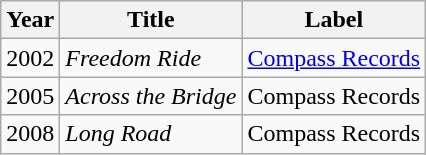<table class="wikitable">
<tr>
<th rowspan="1">Year</th>
<th rowspan="1">Title</th>
<th rowspan="1">Label</th>
</tr>
<tr>
<td align="center">2002</td>
<td align="left"><em>Freedom Ride</em></td>
<td align="left"><a href='#'>Compass Records</a></td>
</tr>
<tr>
<td align="center">2005</td>
<td align="left"><em>Across the Bridge</em></td>
<td align="left">Compass Records</td>
</tr>
<tr>
<td align="center">2008</td>
<td align="left"><em>Long Road</em></td>
<td align="left">Compass Records</td>
</tr>
</table>
